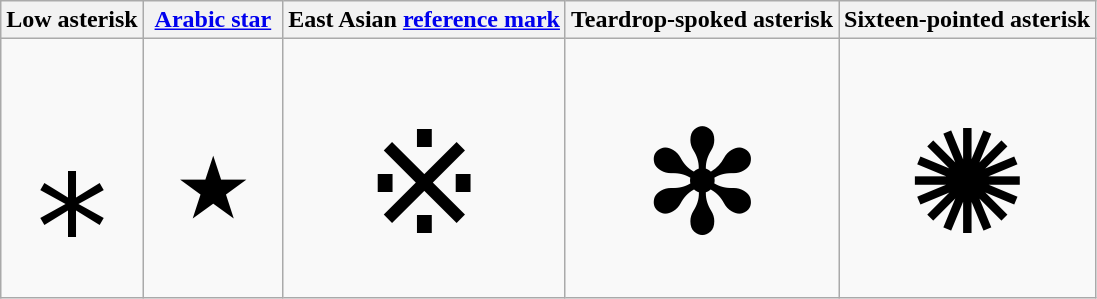<table class="wikitable" style="text-align:center;" cellpadding="10">
<tr>
<th>Low asterisk</th>
<th><a href='#'>Arabic star</a></th>
<th>East Asian <a href='#'>reference mark</a></th>
<th>Teardrop-spoked asterisk</th>
<th>Sixteen-pointed asterisk</th>
</tr>
<tr style="font-size: 6em;">
<td style="padding:15pt; padding-top:30pt;" class="Unicode">⁎</td>
<td style="padding:15pt; padding-top:30pt;" class="Unicode">٭</td>
<td style="padding:15pt; padding-top:30pt;" class="Unicode">※</td>
<td style="padding:15pt; padding-top:30pt;" class="Unicode">✻</td>
<td style="padding:15pt; padding-top:30pt;" class="Unicode">✺</td>
</tr>
</table>
